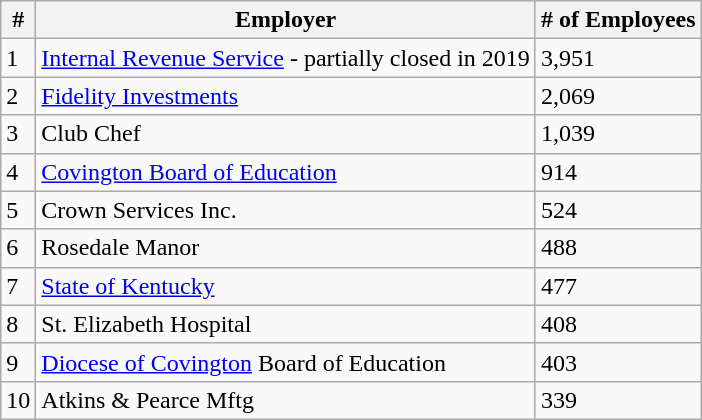<table class="wikitable sortable">
<tr>
<th>#</th>
<th>Employer</th>
<th># of Employees</th>
</tr>
<tr>
<td>1</td>
<td><a href='#'>Internal Revenue Service</a> - partially closed in 2019</td>
<td>3,951</td>
</tr>
<tr>
<td>2</td>
<td><a href='#'>Fidelity Investments</a></td>
<td>2,069</td>
</tr>
<tr>
<td>3</td>
<td>Club Chef</td>
<td>1,039</td>
</tr>
<tr>
<td>4</td>
<td><a href='#'>Covington Board of Education</a></td>
<td>914</td>
</tr>
<tr>
<td>5</td>
<td>Crown Services Inc.</td>
<td>524</td>
</tr>
<tr>
<td>6</td>
<td>Rosedale Manor</td>
<td>488</td>
</tr>
<tr>
<td>7</td>
<td><a href='#'>State of Kentucky</a></td>
<td>477</td>
</tr>
<tr>
<td>8</td>
<td>St. Elizabeth Hospital</td>
<td>408</td>
</tr>
<tr>
<td>9</td>
<td><a href='#'>Diocese of Covington</a> Board of Education</td>
<td>403</td>
</tr>
<tr>
<td>10</td>
<td>Atkins & Pearce Mftg</td>
<td>339</td>
</tr>
</table>
